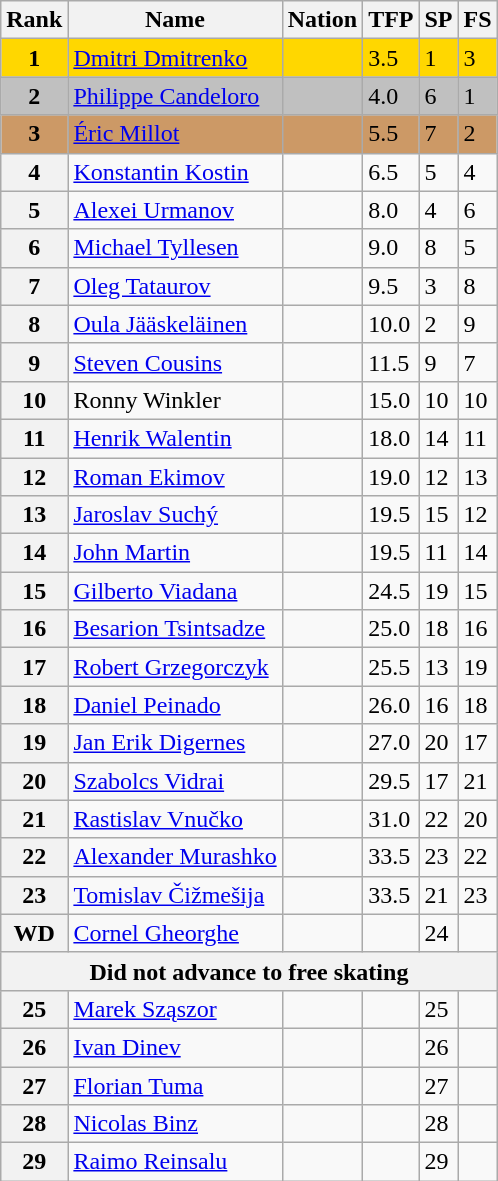<table class="wikitable">
<tr>
<th>Rank</th>
<th>Name</th>
<th>Nation</th>
<th>TFP</th>
<th>SP</th>
<th>FS</th>
</tr>
<tr bgcolor="gold">
<td align="center"><strong>1</strong></td>
<td><a href='#'>Dmitri Dmitrenko</a></td>
<td></td>
<td>3.5</td>
<td>1</td>
<td>3</td>
</tr>
<tr bgcolor="silver">
<td align="center"><strong>2</strong></td>
<td><a href='#'>Philippe Candeloro</a></td>
<td></td>
<td>4.0</td>
<td>6</td>
<td>1</td>
</tr>
<tr bgcolor="cc9966">
<td align="center"><strong>3</strong></td>
<td><a href='#'>Éric Millot</a></td>
<td></td>
<td>5.5</td>
<td>7</td>
<td>2</td>
</tr>
<tr>
<th>4</th>
<td><a href='#'>Konstantin Kostin</a></td>
<td></td>
<td>6.5</td>
<td>5</td>
<td>4</td>
</tr>
<tr>
<th>5</th>
<td><a href='#'>Alexei Urmanov</a></td>
<td></td>
<td>8.0</td>
<td>4</td>
<td>6</td>
</tr>
<tr>
<th>6</th>
<td><a href='#'>Michael Tyllesen</a></td>
<td></td>
<td>9.0</td>
<td>8</td>
<td>5</td>
</tr>
<tr>
<th>7</th>
<td><a href='#'>Oleg Tataurov</a></td>
<td></td>
<td>9.5</td>
<td>3</td>
<td>8</td>
</tr>
<tr>
<th>8</th>
<td><a href='#'>Oula Jääskeläinen</a></td>
<td></td>
<td>10.0</td>
<td>2</td>
<td>9</td>
</tr>
<tr>
<th>9</th>
<td><a href='#'>Steven Cousins</a></td>
<td></td>
<td>11.5</td>
<td>9</td>
<td>7</td>
</tr>
<tr>
<th>10</th>
<td>Ronny Winkler</td>
<td></td>
<td>15.0</td>
<td>10</td>
<td>10</td>
</tr>
<tr>
<th>11</th>
<td><a href='#'>Henrik Walentin</a></td>
<td></td>
<td>18.0</td>
<td>14</td>
<td>11</td>
</tr>
<tr>
<th>12</th>
<td><a href='#'>Roman Ekimov</a></td>
<td></td>
<td>19.0</td>
<td>12</td>
<td>13</td>
</tr>
<tr>
<th>13</th>
<td><a href='#'>Jaroslav Suchý</a></td>
<td></td>
<td>19.5</td>
<td>15</td>
<td>12</td>
</tr>
<tr>
<th>14</th>
<td><a href='#'>John Martin</a></td>
<td></td>
<td>19.5</td>
<td>11</td>
<td>14</td>
</tr>
<tr>
<th>15</th>
<td><a href='#'>Gilberto Viadana</a></td>
<td></td>
<td>24.5</td>
<td>19</td>
<td>15</td>
</tr>
<tr>
<th>16</th>
<td><a href='#'>Besarion Tsintsadze</a></td>
<td></td>
<td>25.0</td>
<td>18</td>
<td>16</td>
</tr>
<tr>
<th>17</th>
<td><a href='#'>Robert Grzegorczyk</a></td>
<td></td>
<td>25.5</td>
<td>13</td>
<td>19</td>
</tr>
<tr>
<th>18</th>
<td><a href='#'>Daniel Peinado</a></td>
<td></td>
<td>26.0</td>
<td>16</td>
<td>18</td>
</tr>
<tr>
<th>19</th>
<td><a href='#'>Jan Erik Digernes</a></td>
<td></td>
<td>27.0</td>
<td>20</td>
<td>17</td>
</tr>
<tr>
<th>20</th>
<td><a href='#'>Szabolcs Vidrai</a></td>
<td></td>
<td>29.5</td>
<td>17</td>
<td>21</td>
</tr>
<tr>
<th>21</th>
<td><a href='#'>Rastislav Vnučko</a></td>
<td></td>
<td>31.0</td>
<td>22</td>
<td>20</td>
</tr>
<tr>
<th>22</th>
<td><a href='#'>Alexander Murashko</a></td>
<td></td>
<td>33.5</td>
<td>23</td>
<td>22</td>
</tr>
<tr>
<th>23</th>
<td><a href='#'>Tomislav Čižmešija</a></td>
<td></td>
<td>33.5</td>
<td>21</td>
<td>23</td>
</tr>
<tr>
<th>WD</th>
<td><a href='#'>Cornel Gheorghe</a></td>
<td></td>
<td></td>
<td>24</td>
<td></td>
</tr>
<tr>
<th colspan=6>Did not advance to free skating</th>
</tr>
<tr>
<th>25</th>
<td><a href='#'>Marek Sząszor</a></td>
<td></td>
<td></td>
<td>25</td>
<td></td>
</tr>
<tr>
<th>26</th>
<td><a href='#'>Ivan Dinev</a></td>
<td></td>
<td></td>
<td>26</td>
<td></td>
</tr>
<tr>
<th>27</th>
<td><a href='#'>Florian Tuma</a></td>
<td></td>
<td></td>
<td>27</td>
<td></td>
</tr>
<tr>
<th>28</th>
<td><a href='#'>Nicolas Binz</a></td>
<td></td>
<td></td>
<td>28</td>
<td></td>
</tr>
<tr>
<th>29</th>
<td><a href='#'>Raimo Reinsalu</a></td>
<td></td>
<td></td>
<td>29</td>
<td></td>
</tr>
</table>
